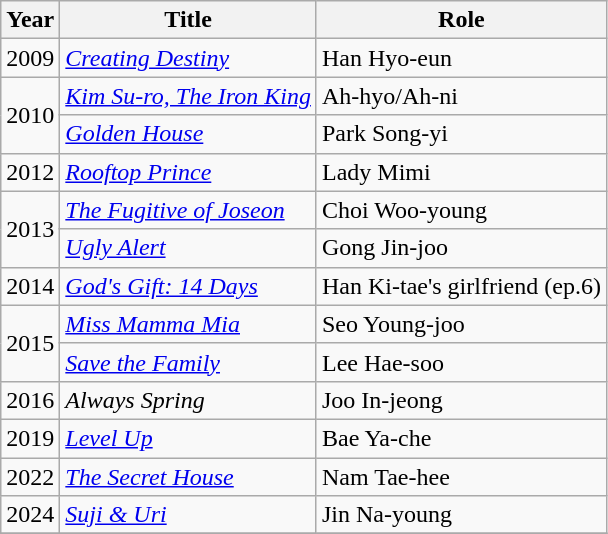<table class="wikitable">
<tr>
<th>Year</th>
<th>Title</th>
<th>Role</th>
</tr>
<tr>
<td>2009</td>
<td><em><a href='#'>Creating Destiny</a></em></td>
<td>Han Hyo-eun</td>
</tr>
<tr>
<td rowspan=2>2010</td>
<td><em><a href='#'>Kim Su-ro, The Iron King</a></em></td>
<td>Ah-hyo/Ah-ni</td>
</tr>
<tr>
<td><em><a href='#'>Golden House</a></em></td>
<td>Park Song-yi</td>
</tr>
<tr>
<td>2012</td>
<td><em><a href='#'>Rooftop Prince</a></em></td>
<td>Lady Mimi</td>
</tr>
<tr>
<td rowspan=2>2013</td>
<td><em><a href='#'>The Fugitive of Joseon</a></em></td>
<td>Choi Woo-young</td>
</tr>
<tr>
<td><em><a href='#'>Ugly Alert</a></em></td>
<td>Gong Jin-joo</td>
</tr>
<tr>
<td>2014</td>
<td><em><a href='#'>God's Gift: 14 Days</a></em></td>
<td>Han Ki-tae's girlfriend (ep.6)</td>
</tr>
<tr>
<td rowspan=2>2015</td>
<td><em><a href='#'>Miss Mamma Mia</a></em></td>
<td>Seo Young-joo</td>
</tr>
<tr>
<td><em><a href='#'>Save the Family</a></em></td>
<td>Lee Hae-soo</td>
</tr>
<tr>
<td>2016</td>
<td><em>Always Spring</em></td>
<td>Joo In-jeong</td>
</tr>
<tr>
<td>2019</td>
<td><em><a href='#'>Level Up</a></em></td>
<td>Bae Ya-che</td>
</tr>
<tr>
<td>2022</td>
<td><em><a href='#'>The Secret House</a></em></td>
<td>Nam Tae-hee </td>
</tr>
<tr>
<td>2024</td>
<td><em><a href='#'>Suji & Uri</a></em></td>
<td>Jin Na-young</td>
</tr>
<tr>
</tr>
</table>
